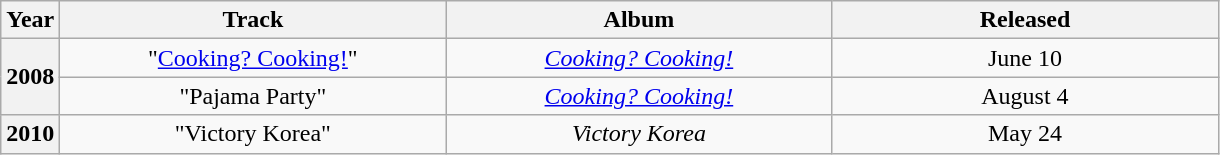<table class="wikitable" style="text-align:center">
<tr>
<th width="30">Year</th>
<th width="250">Track</th>
<th width="250">Album</th>
<th width="250">Released</th>
</tr>
<tr>
<th rowspan=2>2008</th>
<td>"<a href='#'>Cooking? Cooking!</a>"</td>
<td><em><a href='#'>Cooking? Cooking!</a></em></td>
<td>June 10</td>
</tr>
<tr>
<td>"Pajama Party"</td>
<td><em><a href='#'>Cooking? Cooking!</a></em></td>
<td>August 4</td>
</tr>
<tr>
<th>2010</th>
<td>"Victory Korea"</td>
<td><em>Victory Korea </em></td>
<td>May 24</td>
</tr>
</table>
